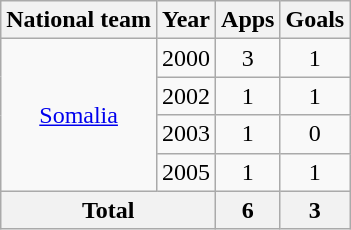<table class="wikitable" style="text-align:center">
<tr>
<th>National team</th>
<th>Year</th>
<th>Apps</th>
<th>Goals</th>
</tr>
<tr>
<td rowspan="4"><a href='#'>Somalia</a></td>
<td>2000</td>
<td>3</td>
<td>1</td>
</tr>
<tr>
<td>2002</td>
<td>1</td>
<td>1</td>
</tr>
<tr>
<td>2003</td>
<td>1</td>
<td>0</td>
</tr>
<tr>
<td>2005</td>
<td>1</td>
<td>1</td>
</tr>
<tr>
<th colspan=2>Total</th>
<th>6</th>
<th>3</th>
</tr>
</table>
